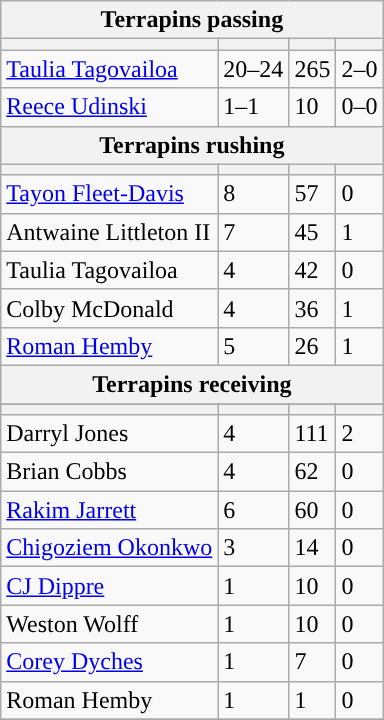<table class="wikitable plainrowheaders">
<tr>
<th colspan="6">Terrapins passing</th>
</tr>
<tr>
<th scope="col"></th>
<th scope="col"></th>
<th scope="col"></th>
<th scope="col"></th>
</tr>
<tr>
<td><a href='#'>Taulia Tagovailoa</a></td>
<td>20–24</td>
<td>265</td>
<td>2–0</td>
</tr>
<tr>
<td><a href='#'>Reece Udinski</a></td>
<td>1–1</td>
<td>10</td>
<td>0–0</td>
</tr>
<tr>
<th colspan="6">Terrapins rushing</th>
</tr>
<tr>
<th scope="col"></th>
<th scope="col"></th>
<th scope="col"></th>
<th scope="col"></th>
</tr>
<tr>
<td><a href='#'>Tayon Fleet-Davis</a></td>
<td>8</td>
<td>57</td>
<td>0</td>
</tr>
<tr>
<td>Antwaine Littleton II</td>
<td>7</td>
<td>45</td>
<td>1</td>
</tr>
<tr>
<td>Taulia Tagovailoa</td>
<td>4</td>
<td>42</td>
<td>0</td>
</tr>
<tr>
<td>Colby McDonald</td>
<td>4</td>
<td>36</td>
<td>1</td>
</tr>
<tr>
<td><a href='#'>Roman Hemby</a></td>
<td>5</td>
<td>26</td>
<td>1</td>
</tr>
<tr>
<th colspan="6">Terrapins receiving</th>
</tr>
<tr>
</tr>
<tr>
<th scope="col"></th>
<th scope="col"></th>
<th scope="col"></th>
<th scope="col"></th>
</tr>
<tr>
<td>Darryl Jones</td>
<td>4</td>
<td>111</td>
<td>2</td>
</tr>
<tr>
<td>Brian Cobbs</td>
<td>4</td>
<td>62</td>
<td>0</td>
</tr>
<tr>
<td><a href='#'>Rakim Jarrett</a></td>
<td>6</td>
<td>60</td>
<td>0</td>
</tr>
<tr>
<td><a href='#'>Chigoziem Okonkwo</a></td>
<td>3</td>
<td>14</td>
<td>0</td>
</tr>
<tr>
<td><a href='#'>CJ Dippre</a></td>
<td>1</td>
<td>10</td>
<td>0</td>
</tr>
<tr>
<td>Weston Wolff</td>
<td>1</td>
<td>10</td>
<td>0</td>
</tr>
<tr>
<td><a href='#'>Corey Dyches</a></td>
<td>1</td>
<td>7</td>
<td>0</td>
</tr>
<tr>
<td>Roman Hemby</td>
<td>1</td>
<td>1</td>
<td>0</td>
</tr>
<tr>
</tr>
</table>
